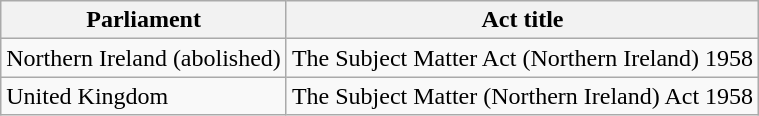<table class="wikitable">
<tr>
<th>Parliament</th>
<th>Act title</th>
</tr>
<tr>
<td>Northern Ireland (abolished)</td>
<td>The Subject Matter Act (Northern Ireland) 1958</td>
</tr>
<tr>
<td>United Kingdom</td>
<td>The Subject Matter (Northern Ireland) Act 1958</td>
</tr>
</table>
